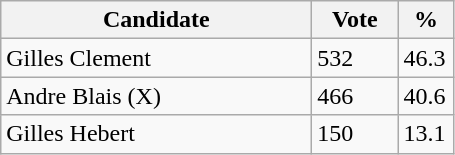<table class="wikitable">
<tr>
<th bgcolor="#DDDDFF" width="200px">Candidate</th>
<th bgcolor="#DDDDFF" width="50px">Vote</th>
<th bgcolor="#DDDDFF" width="30px">%</th>
</tr>
<tr>
<td>Gilles Clement</td>
<td>532</td>
<td>46.3</td>
</tr>
<tr>
<td>Andre Blais (X)</td>
<td>466</td>
<td>40.6</td>
</tr>
<tr>
<td>Gilles Hebert</td>
<td>150</td>
<td>13.1</td>
</tr>
</table>
